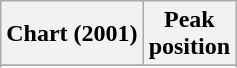<table class="wikitable sortable plainrowheaders" style="text-align:center">
<tr>
<th scope="col">Chart (2001)</th>
<th scope="col">Peak<br> position</th>
</tr>
<tr>
</tr>
<tr>
</tr>
</table>
